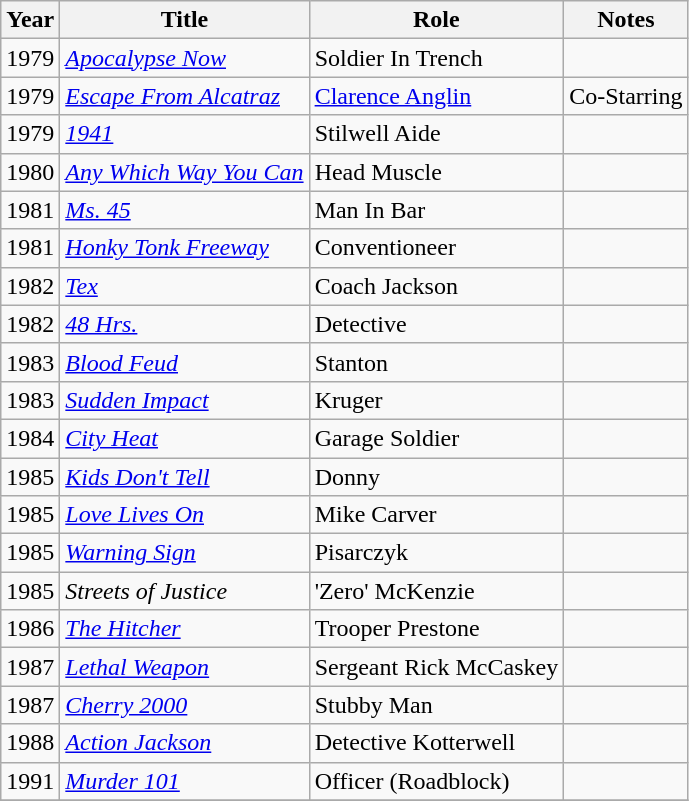<table class="wikitable sortable">
<tr>
<th>Year</th>
<th>Title</th>
<th>Role</th>
<th>Notes</th>
</tr>
<tr>
<td>1979</td>
<td><em><a href='#'>Apocalypse Now</a></em></td>
<td>Soldier In Trench</td>
<td></td>
</tr>
<tr>
<td>1979</td>
<td><em><a href='#'>Escape From Alcatraz</a></em></td>
<td><a href='#'>Clarence Anglin</a></td>
<td>Co-Starring</td>
</tr>
<tr>
<td>1979</td>
<td><em><a href='#'>1941</a></em></td>
<td>Stilwell Aide</td>
<td></td>
</tr>
<tr>
<td>1980</td>
<td><em><a href='#'>Any Which Way You Can</a></em></td>
<td>Head Muscle</td>
<td></td>
</tr>
<tr>
<td>1981</td>
<td><em><a href='#'>Ms. 45</a></em></td>
<td>Man In Bar</td>
<td></td>
</tr>
<tr>
<td>1981</td>
<td><em><a href='#'>Honky Tonk Freeway</a></em></td>
<td>Conventioneer</td>
<td></td>
</tr>
<tr>
<td>1982</td>
<td><em><a href='#'>Tex</a></em></td>
<td>Coach Jackson</td>
<td></td>
</tr>
<tr>
<td>1982</td>
<td><em><a href='#'>48 Hrs.</a></em></td>
<td>Detective</td>
<td></td>
</tr>
<tr>
<td>1983</td>
<td><em><a href='#'>Blood Feud</a></em></td>
<td>Stanton</td>
<td></td>
</tr>
<tr>
<td>1983</td>
<td><em><a href='#'>Sudden Impact</a></em></td>
<td>Kruger</td>
<td></td>
</tr>
<tr>
<td>1984</td>
<td><em><a href='#'>City Heat</a></em></td>
<td>Garage Soldier</td>
<td></td>
</tr>
<tr>
<td>1985</td>
<td><em><a href='#'>Kids Don't Tell</a></em></td>
<td>Donny</td>
<td></td>
</tr>
<tr>
<td>1985</td>
<td><em><a href='#'>Love Lives On</a></em></td>
<td>Mike Carver</td>
<td></td>
</tr>
<tr>
<td>1985</td>
<td><em><a href='#'>Warning Sign</a></em></td>
<td>Pisarczyk</td>
<td></td>
</tr>
<tr>
<td>1985</td>
<td><em>Streets of Justice</em></td>
<td>'Zero' McKenzie</td>
<td></td>
</tr>
<tr>
<td>1986</td>
<td><em><a href='#'>The Hitcher</a></em></td>
<td>Trooper Prestone</td>
<td></td>
</tr>
<tr>
<td>1987</td>
<td><em><a href='#'>Lethal Weapon</a></em></td>
<td>Sergeant Rick McCaskey</td>
<td></td>
</tr>
<tr>
<td>1987</td>
<td><em><a href='#'>Cherry 2000</a></em></td>
<td>Stubby Man</td>
<td></td>
</tr>
<tr>
<td>1988</td>
<td><em><a href='#'>Action Jackson</a></em></td>
<td>Detective Kotterwell</td>
<td></td>
</tr>
<tr>
<td>1991</td>
<td><em><a href='#'>Murder 101</a></em></td>
<td>Officer (Roadblock)</td>
<td></td>
</tr>
<tr>
</tr>
</table>
